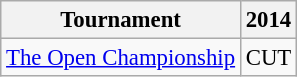<table class="wikitable" style="font-size:95%;text-align:center;">
<tr>
<th>Tournament</th>
<th>2014</th>
</tr>
<tr>
<td align=left><a href='#'>The Open Championship</a></td>
<td>CUT</td>
</tr>
</table>
